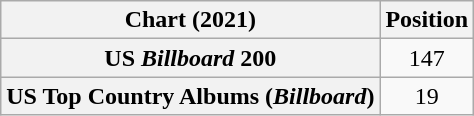<table class="wikitable sortable plainrowheaders" style="text-align:center">
<tr>
<th scope="col">Chart (2021)</th>
<th scope="col">Position</th>
</tr>
<tr>
<th scope="row">US <em>Billboard</em> 200</th>
<td>147</td>
</tr>
<tr>
<th scope="row">US Top Country Albums (<em>Billboard</em>)</th>
<td>19</td>
</tr>
</table>
